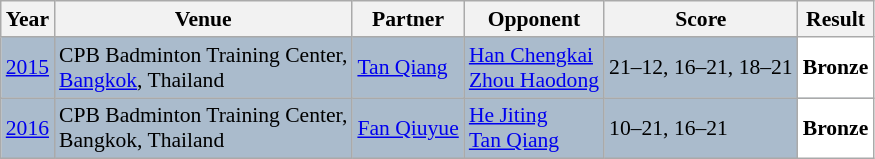<table class="sortable wikitable" style="font-size: 90%;">
<tr>
<th>Year</th>
<th>Venue</th>
<th>Partner</th>
<th>Opponent</th>
<th>Score</th>
<th>Result</th>
</tr>
<tr style="background:#AABBCC">
<td align="center"><a href='#'>2015</a></td>
<td align="left">CPB Badminton Training Center,<br><a href='#'>Bangkok</a>, Thailand</td>
<td align="left"> <a href='#'>Tan Qiang</a></td>
<td align="left"> <a href='#'>Han Chengkai</a><br> <a href='#'>Zhou Haodong</a></td>
<td align="left">21–12, 16–21, 18–21</td>
<td style="text-align:left; background:white"> <strong>Bronze</strong></td>
</tr>
<tr style="background:#AABBCC">
<td align="center"><a href='#'>2016</a></td>
<td align="left">CPB Badminton Training Center,<br>Bangkok, Thailand</td>
<td align="left"> <a href='#'>Fan Qiuyue</a></td>
<td align="left"> <a href='#'>He Jiting</a><br> <a href='#'>Tan Qiang</a></td>
<td align="left">10–21, 16–21</td>
<td style="text-align:left; background:white"> <strong>Bronze</strong></td>
</tr>
</table>
